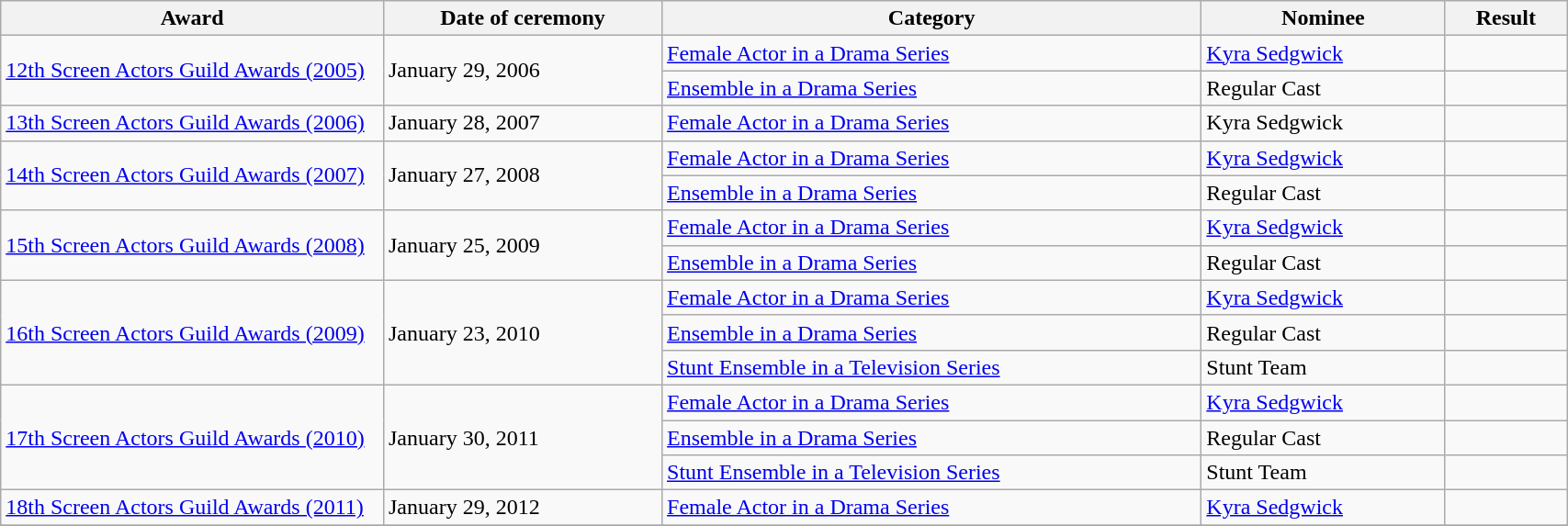<table class="wikitable" style="width:90%;">
<tr>
<th style="width:22%;">Award</th>
<th style="width:16%;">Date of ceremony</th>
<th style="width:31%;">Category</th>
<th style="width:14%;">Nominee</th>
<th style="width:7%;">Result</th>
</tr>
<tr>
<td rowspan="2"><a href='#'>12th Screen Actors Guild Awards (2005)</a></td>
<td rowspan="2">January 29, 2006</td>
<td><a href='#'>Female Actor in a Drama Series</a></td>
<td><a href='#'>Kyra Sedgwick</a></td>
<td></td>
</tr>
<tr>
<td><a href='#'>Ensemble in a Drama Series</a></td>
<td>Regular Cast</td>
<td></td>
</tr>
<tr>
<td><a href='#'>13th Screen Actors Guild Awards (2006)</a></td>
<td>January 28, 2007</td>
<td><a href='#'>Female Actor in a Drama Series</a></td>
<td>Kyra Sedgwick</td>
<td></td>
</tr>
<tr>
<td rowspan="2"><a href='#'>14th Screen Actors Guild Awards (2007)</a></td>
<td rowspan="2">January 27, 2008</td>
<td><a href='#'>Female Actor in a Drama Series</a></td>
<td><a href='#'>Kyra Sedgwick</a></td>
<td></td>
</tr>
<tr>
<td><a href='#'>Ensemble in a Drama Series</a></td>
<td>Regular Cast</td>
<td></td>
</tr>
<tr>
<td rowspan="2"><a href='#'>15th Screen Actors Guild Awards (2008)</a></td>
<td rowspan="2">January 25, 2009</td>
<td><a href='#'>Female Actor in a Drama Series</a></td>
<td><a href='#'>Kyra Sedgwick</a></td>
<td></td>
</tr>
<tr>
<td><a href='#'>Ensemble in a Drama Series</a></td>
<td>Regular Cast</td>
<td></td>
</tr>
<tr>
<td rowspan="3"><a href='#'>16th Screen Actors Guild Awards (2009)</a></td>
<td rowspan="3">January 23, 2010</td>
<td><a href='#'>Female Actor in a Drama Series</a></td>
<td><a href='#'>Kyra Sedgwick</a></td>
<td></td>
</tr>
<tr>
<td><a href='#'>Ensemble in a Drama Series</a></td>
<td>Regular Cast</td>
<td></td>
</tr>
<tr>
<td><a href='#'>Stunt Ensemble in a Television Series</a></td>
<td>Stunt Team</td>
<td></td>
</tr>
<tr>
<td rowspan="3"><a href='#'>17th Screen Actors Guild Awards (2010)</a></td>
<td rowspan="3">January 30, 2011</td>
<td><a href='#'>Female Actor in a Drama Series</a></td>
<td><a href='#'>Kyra Sedgwick</a></td>
<td></td>
</tr>
<tr>
<td><a href='#'>Ensemble in a Drama Series</a></td>
<td>Regular Cast</td>
<td></td>
</tr>
<tr>
<td><a href='#'>Stunt Ensemble in a Television Series</a></td>
<td>Stunt Team</td>
<td></td>
</tr>
<tr>
<td><a href='#'>18th Screen Actors Guild Awards (2011)</a></td>
<td>January 29, 2012</td>
<td><a href='#'>Female Actor in a Drama Series</a></td>
<td><a href='#'>Kyra Sedgwick</a></td>
<td></td>
</tr>
<tr>
</tr>
</table>
